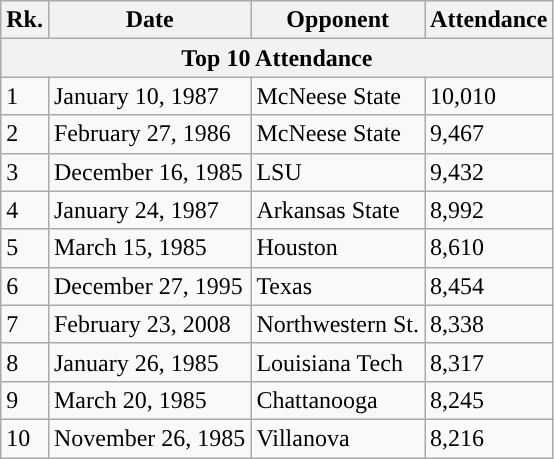<table class="wikitable">
<tr>
<th>Rk.</th>
<th>Date</th>
<th>Opponent</th>
<th>Attendance</th>
</tr>
<tr>
<th colspan=4>Top 10 Attendance</th>
</tr>
<tr>
<td>1</td>
<td>January 10, 1987</td>
<td>McNeese State</td>
<td>10,010</td>
</tr>
<tr>
<td>2</td>
<td>February 27, 1986</td>
<td>McNeese State</td>
<td>9,467</td>
</tr>
<tr>
<td>3</td>
<td>December 16, 1985</td>
<td>LSU</td>
<td>9,432</td>
</tr>
<tr>
<td>4</td>
<td>January 24, 1987</td>
<td>Arkansas State</td>
<td>8,992</td>
</tr>
<tr>
<td>5</td>
<td>March 15, 1985</td>
<td>Houston</td>
<td>8,610</td>
</tr>
<tr>
<td>6</td>
<td>December 27, 1995</td>
<td>Texas</td>
<td>8,454</td>
</tr>
<tr>
<td>7</td>
<td>February 23, 2008</td>
<td>Northwestern St.</td>
<td>8,338</td>
</tr>
<tr>
<td>8</td>
<td>January 26, 1985</td>
<td>Louisiana Tech</td>
<td>8,317</td>
</tr>
<tr>
<td>9</td>
<td>March 20, 1985</td>
<td>Chattanooga</td>
<td>8,245</td>
</tr>
<tr>
<td>10</td>
<td>November 26, 1985</td>
<td>Villanova</td>
<td>8,216</td>
</tr>
</table>
